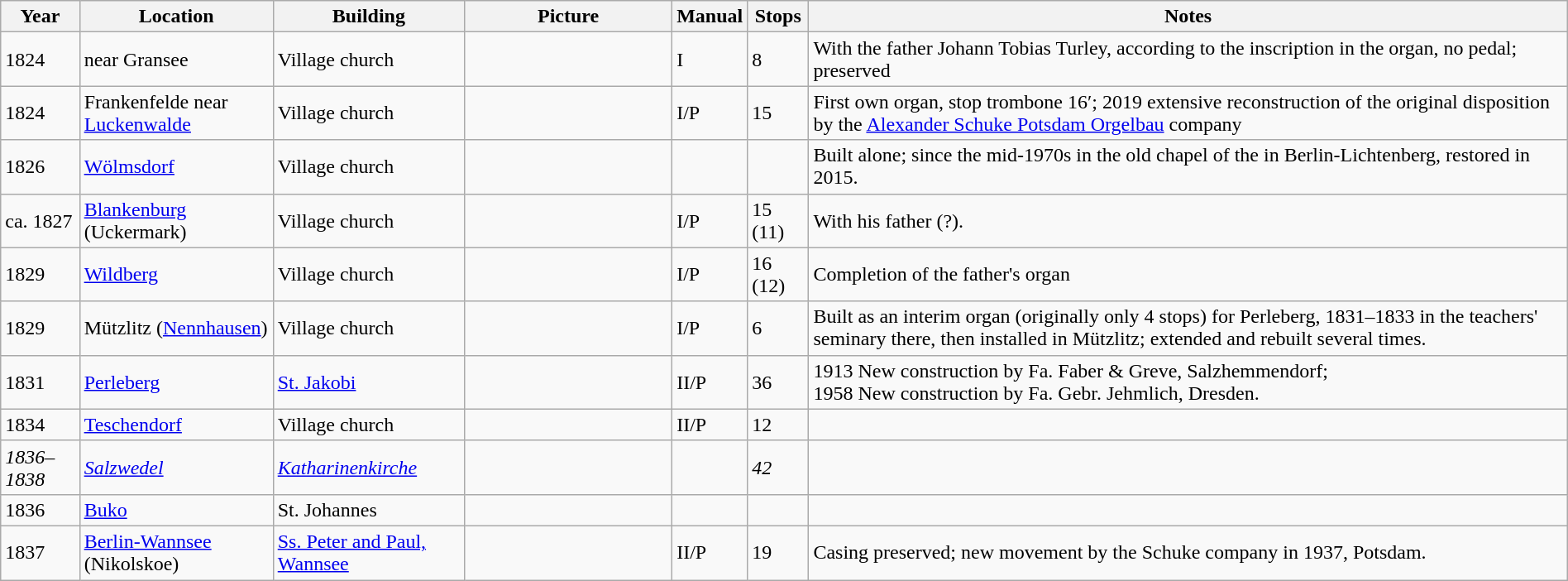<table class="wikitable sortable" width="100%">
<tr class="hintergrundfarbe5">
<th>Year</th>
<th>Location</th>
<th>Building</th>
<th class=unsortable style="width:160px">Picture</th>
<th>Manual</th>
<th>Stops</th>
<th class="unsortable">Notes</th>
</tr>
<tr>
<td>1824</td>
<td> near Gransee</td>
<td>Village church</td>
<td></td>
<td>I</td>
<td>8</td>
<td>With the father Johann Tobias Turley, according to the inscription in the organ, no pedal; preserved</td>
</tr>
<tr>
<td>1824</td>
<td>Frankenfelde  near <a href='#'>Luckenwalde</a></td>
<td>Village church</td>
<td></td>
<td>I/P</td>
<td>15</td>
<td>First own organ, stop trombone 16′; 2019 extensive reconstruction of the original disposition by the <a href='#'>Alexander Schuke Potsdam Orgelbau</a> company</td>
</tr>
<tr>
<td>1826</td>
<td><a href='#'>Wölmsdorf</a></td>
<td>Village church</td>
<td></td>
<td></td>
<td></td>
<td>Built alone; since the mid-1970s in the old chapel of the  in Berlin-Lichtenberg, restored in 2015.</td>
</tr>
<tr>
<td>ca. 1827</td>
<td><a href='#'>Blankenburg</a> (Uckermark)</td>
<td>Village church</td>
<td></td>
<td>I/P</td>
<td>15 (11)</td>
<td>With his father (?).</td>
</tr>
<tr>
<td>1829</td>
<td><a href='#'>Wildberg</a></td>
<td>Village church</td>
<td></td>
<td>I/P</td>
<td>16 (12)</td>
<td>Completion of the father's organ</td>
</tr>
<tr>
<td>1829</td>
<td>Mützlitz (<a href='#'>Nennhausen</a>)</td>
<td>Village church</td>
<td></td>
<td>I/P</td>
<td>6</td>
<td>Built as an interim organ (originally only 4 stops) for Perleberg, 1831–1833 in the teachers' seminary there, then installed in Mützlitz; extended and rebuilt several times.</td>
</tr>
<tr>
<td>1831</td>
<td><a href='#'>Perleberg</a></td>
<td><a href='#'>St. Jakobi</a></td>
<td></td>
<td>II/P</td>
<td>36</td>
<td>1913 New construction by Fa. Faber & Greve, Salzhemmendorf;<br>1958 New construction by Fa. Gebr. Jehmlich, Dresden.
</td>
</tr>
<tr>
<td>1834</td>
<td><a href='#'>Teschendorf</a></td>
<td>Village church</td>
<td></td>
<td>II/P</td>
<td>12</td>
<td></td>
</tr>
<tr style="font-style:italic;">
<td>1836–1838</td>
<td><a href='#'>Salzwedel</a></td>
<td><a href='#'>Katharinenkirche</a></td>
<td></td>
<td></td>
<td>42</td>
<td></td>
</tr>
<tr>
<td>1836</td>
<td><a href='#'>Buko</a></td>
<td>St. Johannes</td>
<td></td>
<td></td>
<td></td>
<td></td>
</tr>
<tr>
<td>1837</td>
<td><a href='#'>Berlin-Wannsee</a> (Nikolskoe)</td>
<td><a href='#'>Ss. Peter and Paul, Wannsee</a></td>
<td></td>
<td>II/P</td>
<td>19</td>
<td>Casing preserved; new movement by the Schuke company in 1937, Potsdam.</td>
</tr>
</table>
